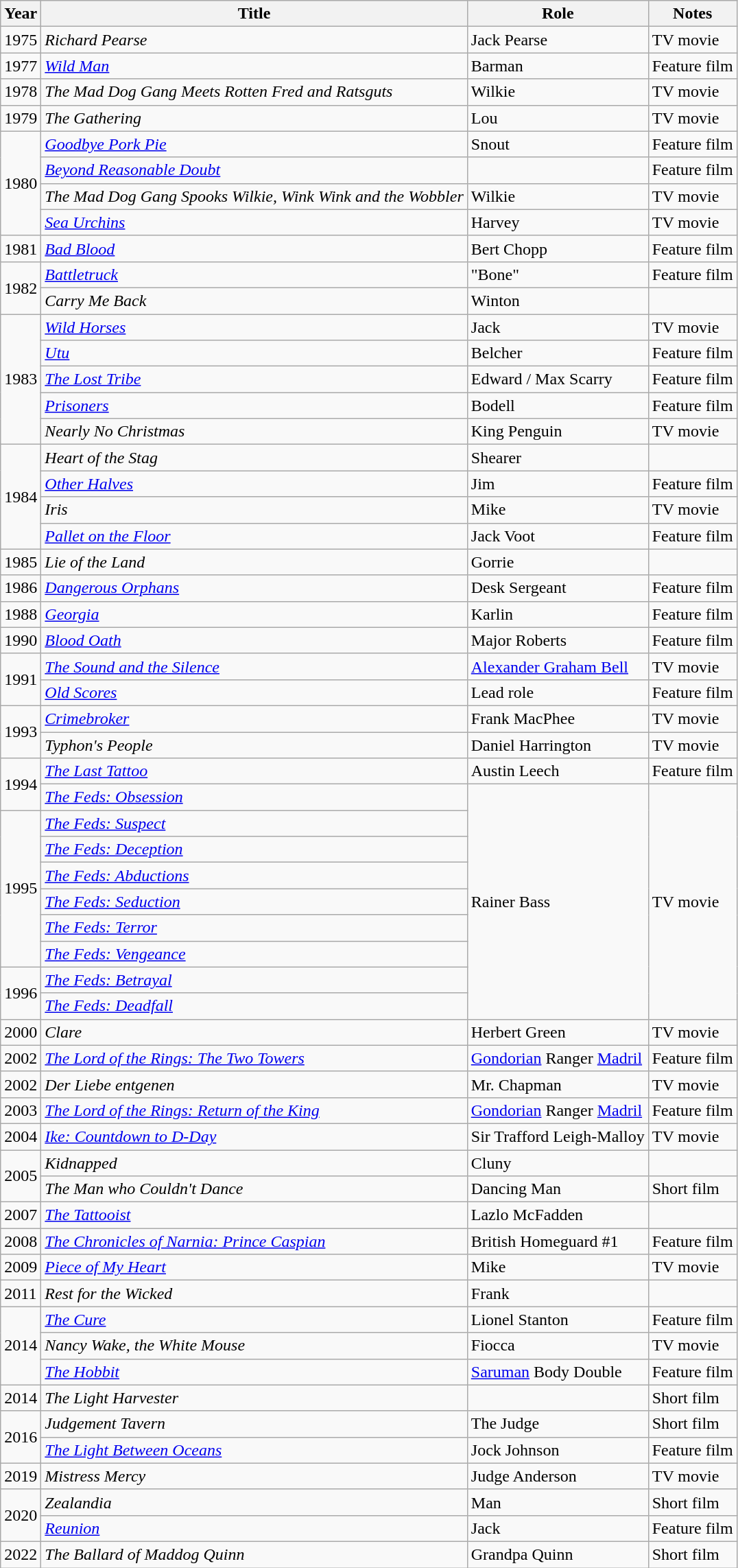<table class="wikitable">
<tr>
<th>Year</th>
<th>Title</th>
<th>Role</th>
<th>Notes</th>
</tr>
<tr>
<td>1975</td>
<td><em>Richard Pearse</em></td>
<td>Jack Pearse</td>
<td>TV movie</td>
</tr>
<tr>
<td>1977</td>
<td><em><a href='#'>Wild Man</a></em></td>
<td>Barman</td>
<td>Feature film</td>
</tr>
<tr>
<td>1978</td>
<td><em>The Mad Dog Gang Meets Rotten Fred and Ratsguts</em></td>
<td>Wilkie</td>
<td>TV movie</td>
</tr>
<tr>
<td>1979</td>
<td><em>The Gathering</em></td>
<td>Lou</td>
<td>TV movie</td>
</tr>
<tr>
<td rowspan="4">1980</td>
<td><em><a href='#'>Goodbye Pork Pie</a></em></td>
<td>Snout</td>
<td>Feature film</td>
</tr>
<tr>
<td><em><a href='#'>Beyond Reasonable Doubt</a></em></td>
<td></td>
<td>Feature film</td>
</tr>
<tr>
<td><em>The Mad Dog Gang Spooks Wilkie, Wink Wink and the Wobbler</em></td>
<td>Wilkie</td>
<td>TV movie</td>
</tr>
<tr>
<td><em><a href='#'>Sea Urchins</a></em></td>
<td>Harvey</td>
<td>TV movie</td>
</tr>
<tr>
<td>1981</td>
<td><em><a href='#'>Bad Blood</a></em></td>
<td>Bert Chopp</td>
<td>Feature film</td>
</tr>
<tr>
<td rowspan="2">1982</td>
<td><em><a href='#'>Battletruck</a></em></td>
<td>"Bone"</td>
<td>Feature film</td>
</tr>
<tr>
<td><em>Carry Me Back</em></td>
<td>Winton</td>
<td></td>
</tr>
<tr>
<td rowspan="5">1983</td>
<td><em><a href='#'>Wild Horses</a></em></td>
<td>Jack</td>
<td>TV movie</td>
</tr>
<tr>
<td><em><a href='#'>Utu</a></em></td>
<td>Belcher</td>
<td>Feature film</td>
</tr>
<tr>
<td><em><a href='#'>The Lost Tribe</a></em></td>
<td>Edward / Max Scarry</td>
<td>Feature film</td>
</tr>
<tr>
<td><em><a href='#'>Prisoners</a></em></td>
<td>Bodell</td>
<td>Feature film</td>
</tr>
<tr>
<td><em>Nearly No Christmas</em></td>
<td>King Penguin</td>
<td>TV movie</td>
</tr>
<tr>
<td rowspan="4">1984</td>
<td><em>Heart of the Stag</em></td>
<td>Shearer</td>
<td></td>
</tr>
<tr>
<td><em><a href='#'>Other Halves</a></em></td>
<td>Jim</td>
<td>Feature film</td>
</tr>
<tr>
<td><em>Iris</em></td>
<td>Mike</td>
<td>TV movie</td>
</tr>
<tr>
<td><em><a href='#'>Pallet on the Floor</a></em></td>
<td>Jack Voot</td>
<td>Feature film</td>
</tr>
<tr>
<td>1985</td>
<td><em>Lie of the Land</em></td>
<td>Gorrie</td>
<td></td>
</tr>
<tr>
<td>1986</td>
<td><em><a href='#'>Dangerous Orphans</a></em></td>
<td>Desk Sergeant</td>
<td>Feature film</td>
</tr>
<tr>
<td>1988</td>
<td><em><a href='#'>Georgia</a></em></td>
<td>Karlin</td>
<td>Feature film</td>
</tr>
<tr>
<td>1990</td>
<td><em><a href='#'>Blood Oath</a></em></td>
<td>Major Roberts</td>
<td>Feature film</td>
</tr>
<tr>
<td rowspan="2">1991</td>
<td><em><a href='#'>The Sound and the Silence</a></em></td>
<td><a href='#'>Alexander Graham Bell</a></td>
<td>TV movie</td>
</tr>
<tr>
<td><em><a href='#'>Old Scores</a></em></td>
<td>Lead role</td>
<td>Feature film</td>
</tr>
<tr>
<td rowspan="2">1993</td>
<td><em><a href='#'>Crimebroker</a></em></td>
<td>Frank MacPhee</td>
<td>TV movie</td>
</tr>
<tr>
<td><em>Typhon's People</em></td>
<td>Daniel Harrington</td>
<td>TV movie</td>
</tr>
<tr>
<td rowspan="2">1994</td>
<td><em><a href='#'>The Last Tattoo</a></em></td>
<td>Austin Leech</td>
<td>Feature film</td>
</tr>
<tr>
<td><em><a href='#'>The Feds: Obsession</a></em></td>
<td rowspan="9">Rainer Bass</td>
<td rowspan="9">TV movie</td>
</tr>
<tr>
<td rowspan="6">1995</td>
<td><em><a href='#'>The Feds: Suspect</a></em></td>
</tr>
<tr>
<td><em><a href='#'>The Feds: Deception</a></em></td>
</tr>
<tr>
<td><em><a href='#'>The Feds: Abductions</a></em></td>
</tr>
<tr>
<td><em><a href='#'>The Feds: Seduction</a></em></td>
</tr>
<tr>
<td><em><a href='#'>The Feds: Terror</a></em></td>
</tr>
<tr>
<td><em><a href='#'>The Feds: Vengeance</a></em></td>
</tr>
<tr>
<td rowspan="2">1996</td>
<td><em><a href='#'>The Feds: Betrayal</a></em></td>
</tr>
<tr>
<td><em><a href='#'>The Feds: Deadfall</a></em></td>
</tr>
<tr>
<td>2000</td>
<td><em>Clare</em></td>
<td>Herbert Green</td>
<td>TV movie</td>
</tr>
<tr>
<td>2002</td>
<td><em><a href='#'>The Lord of the Rings: The Two Towers</a></em></td>
<td><a href='#'>Gondorian</a> Ranger <a href='#'>Madril</a></td>
<td>Feature film</td>
</tr>
<tr>
<td>2002</td>
<td><em>Der Liebe entgenen</em></td>
<td>Mr. Chapman</td>
<td>TV movie</td>
</tr>
<tr>
<td>2003</td>
<td><em><a href='#'>The Lord of the Rings: Return of the King</a></em></td>
<td><a href='#'>Gondorian</a> Ranger <a href='#'>Madril</a></td>
<td>Feature film</td>
</tr>
<tr>
<td>2004</td>
<td><em><a href='#'>Ike: Countdown to D-Day</a></em></td>
<td>Sir Trafford Leigh-Malloy</td>
<td>TV movie</td>
</tr>
<tr>
<td rowspan="2">2005</td>
<td><em>Kidnapped</em></td>
<td>Cluny</td>
<td></td>
</tr>
<tr>
<td><em>The Man who Couldn't Dance</em></td>
<td>Dancing Man</td>
<td>Short film</td>
</tr>
<tr>
<td>2007</td>
<td><em><a href='#'>The Tattooist</a></em></td>
<td>Lazlo McFadden</td>
<td></td>
</tr>
<tr>
<td>2008</td>
<td><em><a href='#'>The Chronicles of Narnia: Prince Caspian</a></em></td>
<td>British Homeguard #1</td>
<td>Feature film</td>
</tr>
<tr>
<td>2009</td>
<td><em><a href='#'>Piece of My Heart</a></em></td>
<td>Mike</td>
<td>TV movie</td>
</tr>
<tr>
<td>2011</td>
<td><em>Rest for the Wicked</em></td>
<td>Frank</td>
<td></td>
</tr>
<tr>
<td rowspan="3">2014</td>
<td><em><a href='#'>The Cure</a></em></td>
<td>Lionel Stanton</td>
<td>Feature film</td>
</tr>
<tr>
<td><em>Nancy Wake, the White Mouse</em></td>
<td>Fiocca</td>
<td>TV movie</td>
</tr>
<tr>
<td><em><a href='#'>The Hobbit</a></em></td>
<td><a href='#'>Saruman</a> Body Double</td>
<td>Feature film</td>
</tr>
<tr>
<td>2014</td>
<td><em>The Light Harvester</em></td>
<td></td>
<td>Short film</td>
</tr>
<tr>
<td rowspan="2">2016</td>
<td><em>Judgement Tavern</em></td>
<td>The Judge</td>
<td>Short film</td>
</tr>
<tr>
<td><em><a href='#'>The Light Between Oceans</a></em></td>
<td>Jock Johnson</td>
<td>Feature film</td>
</tr>
<tr>
<td>2019</td>
<td><em>Mistress Mercy</em></td>
<td>Judge Anderson</td>
<td>TV movie</td>
</tr>
<tr>
<td rowspan="2">2020</td>
<td><em>Zealandia</em></td>
<td>Man</td>
<td>Short film</td>
</tr>
<tr>
<td><em><a href='#'>Reunion</a></em></td>
<td>Jack</td>
<td>Feature film</td>
</tr>
<tr>
<td>2022</td>
<td><em>The Ballard of Maddog Quinn</em></td>
<td>Grandpa Quinn</td>
<td>Short film</td>
</tr>
</table>
